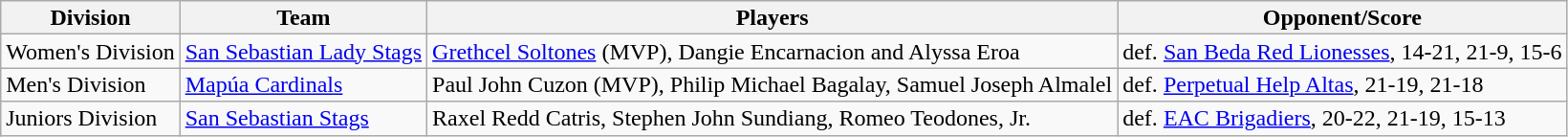<table class="wikitable" style="text-align:left; line-height:16px; width:auto;">
<tr>
<th>Division</th>
<th>Team</th>
<th>Players</th>
<th>Opponent/Score</th>
</tr>
<tr>
<td>Women's Division</td>
<td> <a href='#'>San Sebastian Lady Stags</a></td>
<td><a href='#'>Grethcel Soltones</a> (MVP), Dangie Encarnacion and Alyssa Eroa</td>
<td>def.  <a href='#'>San Beda Red Lionesses</a>, 14-21, 21-9, 15-6</td>
</tr>
<tr>
<td>Men's Division</td>
<td> <a href='#'>Mapúa Cardinals</a></td>
<td>Paul John Cuzon (MVP), Philip Michael Bagalay, Samuel Joseph Almalel</td>
<td>def.  <a href='#'>Perpetual Help Altas</a>, 21-19, 21-18</td>
</tr>
<tr>
<td>Juniors Division</td>
<td> <a href='#'>San Sebastian Stags</a></td>
<td>Raxel Redd Catris, Stephen John Sundiang, Romeo Teodones, Jr.</td>
<td>def.  <a href='#'>EAC Brigadiers</a>, 20-22, 21-19, 15-13</td>
</tr>
</table>
